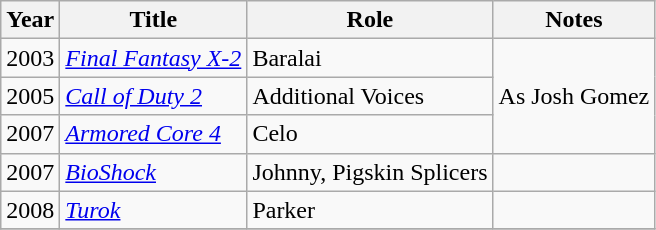<table class="wikitable sortable">
<tr>
<th>Year</th>
<th>Title</th>
<th>Role</th>
<th class="unsortable">Notes</th>
</tr>
<tr>
<td>2003</td>
<td><em><a href='#'>Final Fantasy X-2</a></em></td>
<td>Baralai</td>
<td rowspan="3">As Josh Gomez</td>
</tr>
<tr>
<td>2005</td>
<td><em><a href='#'>Call of Duty 2</a></em></td>
<td>Additional Voices</td>
</tr>
<tr>
<td>2007</td>
<td><em><a href='#'>Armored Core 4</a></em></td>
<td>Celo</td>
</tr>
<tr>
<td>2007</td>
<td><em><a href='#'>BioShock</a></em></td>
<td>Johnny, Pigskin Splicers</td>
<td></td>
</tr>
<tr>
<td>2008</td>
<td><em><a href='#'>Turok</a></em></td>
<td>Parker</td>
<td></td>
</tr>
<tr>
</tr>
</table>
